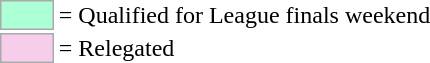<table style="margin:1em auto;">
<tr>
<td style="background-color:#ADFFD6; border:1px solid #aaaaaa; width:2em;"></td>
<td>= Qualified for League finals weekend</td>
</tr>
<tr>
<td style="background-color:#F6CEEC; border:1px solid #aaaaaa; width:2em;"></td>
<td>= Relegated</td>
</tr>
</table>
